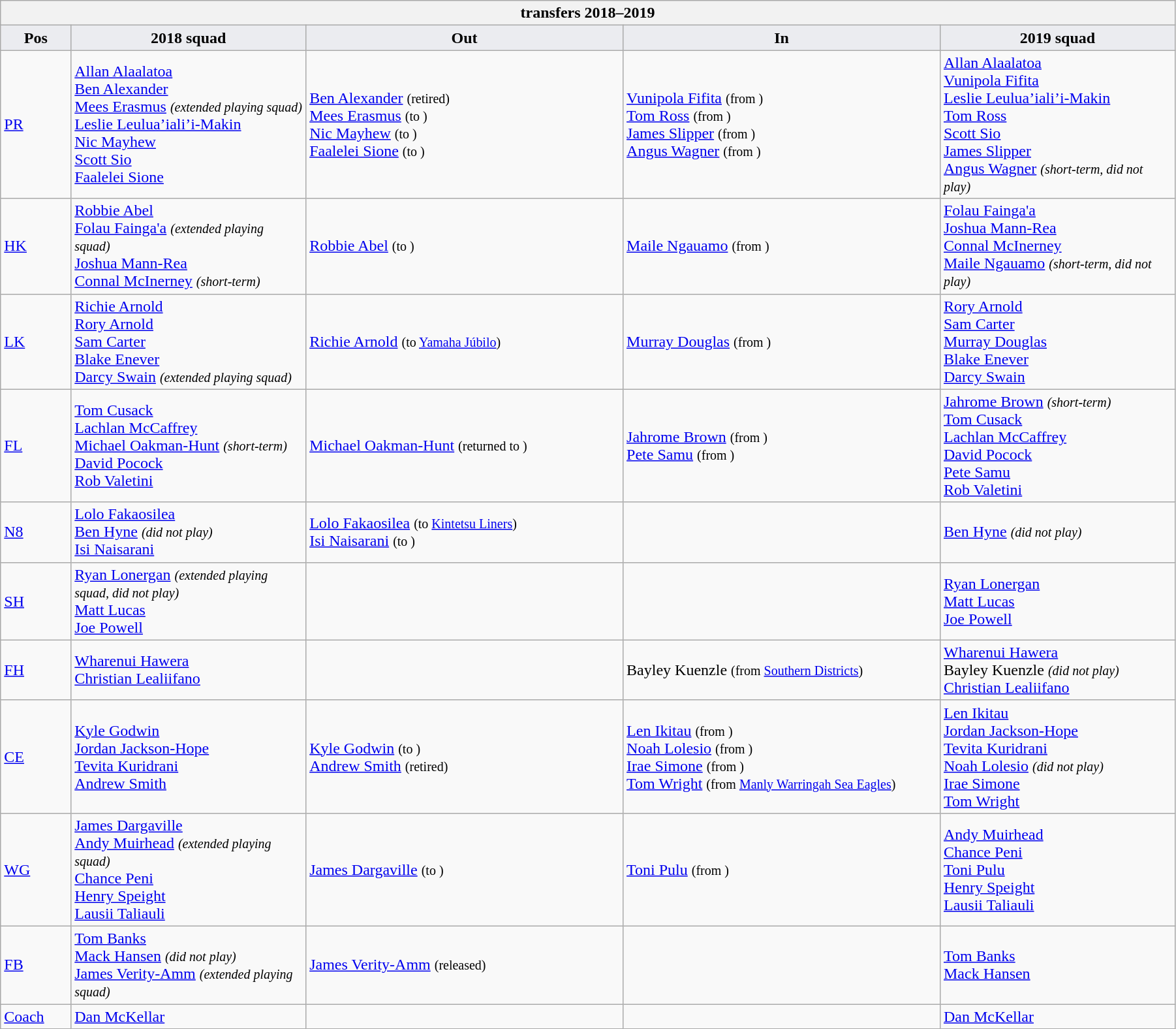<table class="wikitable" style="text-align: left; width:95%">
<tr>
<th colspan="100%"> transfers 2018–2019</th>
</tr>
<tr>
<th style="background:#ebecf0; width:6%;">Pos</th>
<th style="background:#ebecf0; width:20%;">2018 squad</th>
<th style="background:#ebecf0; width:27%;">Out</th>
<th style="background:#ebecf0; width:27%;">In</th>
<th style="background:#ebecf0; width:20%;">2019 squad</th>
</tr>
<tr>
<td><a href='#'>PR</a></td>
<td> <a href='#'>Allan Alaalatoa</a> <br> <a href='#'>Ben Alexander</a> <br> <a href='#'>Mees Erasmus</a> <small><em>(extended playing squad)</em></small> <br> <a href='#'>Leslie Leulua’iali’i-Makin</a> <br> <a href='#'>Nic Mayhew</a> <br> <a href='#'>Scott Sio</a> <br> <a href='#'>Faalelei Sione</a></td>
<td>  <a href='#'>Ben Alexander</a> <small>(retired)</small> <br>  <a href='#'>Mees Erasmus</a> <small>(to )</small> <br>  <a href='#'>Nic Mayhew</a> <small>(to )</small> <br>  <a href='#'>Faalelei Sione</a> <small>(to )</small></td>
<td>  <a href='#'>Vunipola Fifita</a> <small>(from )</small> <br>  <a href='#'>Tom Ross</a> <small>(from )</small> <br>  <a href='#'>James Slipper</a> <small>(from )</small> <br>  <a href='#'>Angus Wagner</a> <small>(from )</small></td>
<td> <a href='#'>Allan Alaalatoa</a> <br> <a href='#'>Vunipola Fifita</a> <br> <a href='#'>Leslie Leulua’iali’i-Makin</a> <br> <a href='#'>Tom Ross</a> <br> <a href='#'>Scott Sio</a> <br> <a href='#'>James Slipper</a> <br> <a href='#'>Angus Wagner</a> <small><em>(short-term, did not play)</em></small></td>
</tr>
<tr>
<td><a href='#'>HK</a></td>
<td> <a href='#'>Robbie Abel</a> <br> <a href='#'>Folau Fainga'a</a> <small><em>(extended playing squad)</em></small> <br> <a href='#'>Joshua Mann-Rea</a> <br> <a href='#'>Connal McInerney</a> <small><em>(short-term)</em></small></td>
<td>  <a href='#'>Robbie Abel</a> <small>(to )</small></td>
<td>  <a href='#'>Maile Ngauamo</a> <small>(from )</small></td>
<td> <a href='#'>Folau Fainga'a</a> <br> <a href='#'>Joshua Mann-Rea</a> <br> <a href='#'>Connal McInerney</a> <br> <a href='#'>Maile Ngauamo</a> <small><em>(short-term, did not play)</em></small></td>
</tr>
<tr>
<td><a href='#'>LK</a></td>
<td> <a href='#'>Richie Arnold</a> <br> <a href='#'>Rory Arnold</a> <br> <a href='#'>Sam Carter</a> <br> <a href='#'>Blake Enever</a> <br> <a href='#'>Darcy Swain</a> <small><em>(extended playing squad)</em></small></td>
<td>  <a href='#'>Richie Arnold</a> <small>(to  <a href='#'>Yamaha Júbilo</a>)</small></td>
<td>  <a href='#'>Murray Douglas</a> <small>(from )</small></td>
<td> <a href='#'>Rory Arnold</a> <br> <a href='#'>Sam Carter</a> <br> <a href='#'>Murray Douglas</a> <br> <a href='#'>Blake Enever</a> <br> <a href='#'>Darcy Swain</a></td>
</tr>
<tr>
<td><a href='#'>FL</a></td>
<td> <a href='#'>Tom Cusack</a> <br> <a href='#'>Lachlan McCaffrey</a> <br> <a href='#'>Michael Oakman-Hunt</a> <small><em>(short-term)</em></small> <br> <a href='#'>David Pocock</a> <br> <a href='#'>Rob Valetini</a></td>
<td>  <a href='#'>Michael Oakman-Hunt</a> <small>(returned to )</small></td>
<td>  <a href='#'>Jahrome Brown</a> <small>(from )</small> <br>  <a href='#'>Pete Samu</a> <small>(from )</small></td>
<td> <a href='#'>Jahrome Brown</a> <small><em>(short-term)</em></small> <br> <a href='#'>Tom Cusack</a> <br> <a href='#'>Lachlan McCaffrey</a> <br> <a href='#'>David Pocock</a> <br> <a href='#'>Pete Samu</a> <br> <a href='#'>Rob Valetini</a></td>
</tr>
<tr>
<td><a href='#'>N8</a></td>
<td> <a href='#'>Lolo Fakaosilea</a> <br> <a href='#'>Ben Hyne</a> <small><em>(did not play)</em></small> <br> <a href='#'>Isi Naisarani</a></td>
<td>  <a href='#'>Lolo Fakaosilea</a> <small>(to  <a href='#'>Kintetsu Liners</a>)</small> <br>  <a href='#'>Isi Naisarani</a> <small>(to )</small></td>
<td></td>
<td> <a href='#'>Ben Hyne</a> <small><em>(did not play)</em></small></td>
</tr>
<tr>
<td><a href='#'>SH</a></td>
<td> <a href='#'>Ryan Lonergan</a> <small><em>(extended playing squad, did not play)</em></small> <br> <a href='#'>Matt Lucas</a> <br> <a href='#'>Joe Powell</a></td>
<td></td>
<td></td>
<td> <a href='#'>Ryan Lonergan</a> <br> <a href='#'>Matt Lucas</a> <br> <a href='#'>Joe Powell</a></td>
</tr>
<tr>
<td><a href='#'>FH</a></td>
<td> <a href='#'>Wharenui Hawera</a> <br> <a href='#'>Christian Lealiifano</a></td>
<td></td>
<td>  Bayley Kuenzle <small>(from <a href='#'>Southern Districts</a>)</small></td>
<td> <a href='#'>Wharenui Hawera</a> <br> Bayley Kuenzle <small><em>(did not play)</em></small> <br> <a href='#'>Christian Lealiifano</a></td>
</tr>
<tr>
<td><a href='#'>CE</a></td>
<td> <a href='#'>Kyle Godwin</a> <br> <a href='#'>Jordan Jackson-Hope</a> <br> <a href='#'>Tevita Kuridrani</a> <br> <a href='#'>Andrew Smith</a></td>
<td>  <a href='#'>Kyle Godwin</a> <small>(to )</small> <br>  <a href='#'>Andrew Smith</a> <small>(retired)</small></td>
<td>  <a href='#'>Len Ikitau</a> <small>(from )</small> <br>  <a href='#'>Noah Lolesio</a> <small>(from )</small> <br>  <a href='#'>Irae Simone</a> <small>(from )</small> <br>  <a href='#'>Tom Wright</a> <small>(from <a href='#'>Manly Warringah Sea Eagles</a>)</small></td>
<td> <a href='#'>Len Ikitau</a> <br> <a href='#'>Jordan Jackson-Hope</a> <br> <a href='#'>Tevita Kuridrani</a> <br> <a href='#'>Noah Lolesio</a> <small><em>(did not play)</em></small> <br> <a href='#'>Irae Simone</a> <br> <a href='#'>Tom Wright</a></td>
</tr>
<tr>
<td><a href='#'>WG</a></td>
<td> <a href='#'>James Dargaville</a> <br> <a href='#'>Andy Muirhead</a> <small><em>(extended playing squad)</em></small> <br> <a href='#'>Chance Peni</a> <br> <a href='#'>Henry Speight</a> <br> <a href='#'>Lausii Taliauli</a></td>
<td>  <a href='#'>James Dargaville</a> <small>(to )</small></td>
<td>  <a href='#'>Toni Pulu</a> <small>(from )</small></td>
<td> <a href='#'>Andy Muirhead</a> <br> <a href='#'>Chance Peni</a> <br> <a href='#'>Toni Pulu</a> <br> <a href='#'>Henry Speight</a> <br> <a href='#'>Lausii Taliauli</a></td>
</tr>
<tr>
<td><a href='#'>FB</a></td>
<td> <a href='#'>Tom Banks</a> <br> <a href='#'>Mack Hansen</a> <small><em>(did not play)</em></small> <br> <a href='#'>James Verity-Amm</a> <small><em>(extended playing squad)</em></small></td>
<td>  <a href='#'>James Verity-Amm</a> <small>(released)</small></td>
<td></td>
<td> <a href='#'>Tom Banks</a> <br> <a href='#'>Mack Hansen</a></td>
</tr>
<tr>
<td><a href='#'>Coach</a></td>
<td> <a href='#'>Dan McKellar</a></td>
<td></td>
<td></td>
<td> <a href='#'>Dan McKellar</a></td>
</tr>
</table>
